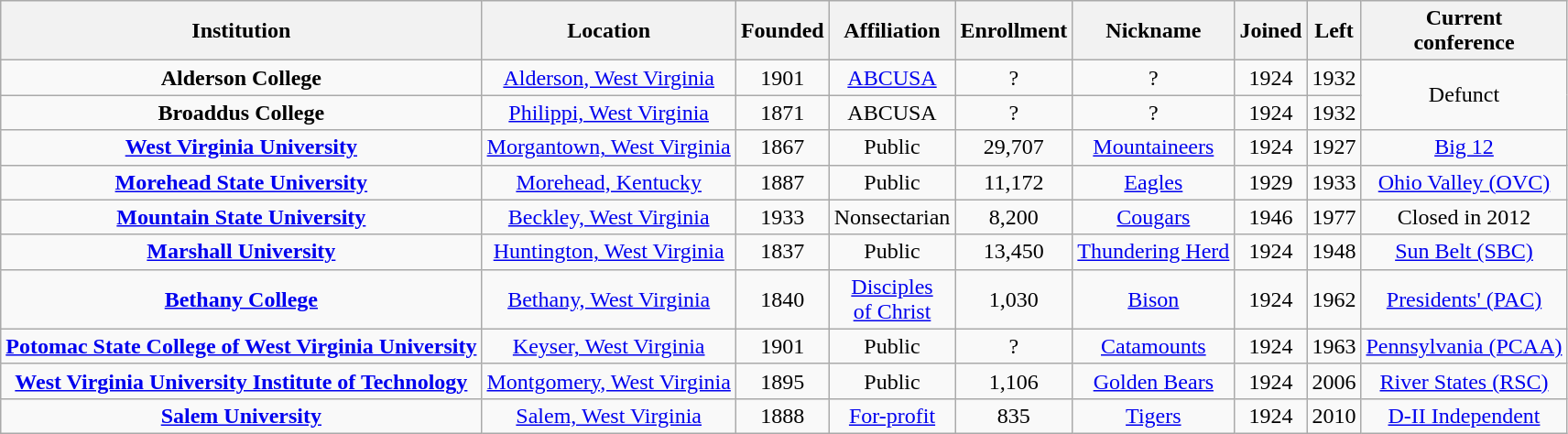<table class="wikitable sortable" style="text-align:center;">
<tr>
<th>Institution</th>
<th>Location</th>
<th>Founded</th>
<th>Affiliation</th>
<th>Enrollment</th>
<th>Nickname</th>
<th>Joined</th>
<th>Left</th>
<th>Current<br>conference</th>
</tr>
<tr>
<td><strong>Alderson College</strong></td>
<td><a href='#'>Alderson, West Virginia</a></td>
<td>1901</td>
<td><a href='#'>ABCUSA</a></td>
<td>?</td>
<td>?</td>
<td>1924</td>
<td>1932</td>
<td rowspan="2">Defunct</td>
</tr>
<tr>
<td><strong>Broaddus College</strong></td>
<td><a href='#'>Philippi, West Virginia</a></td>
<td>1871</td>
<td>ABCUSA</td>
<td>?</td>
<td>?</td>
<td>1924</td>
<td>1932</td>
</tr>
<tr>
<td><strong><a href='#'>West Virginia University</a></strong></td>
<td><a href='#'>Morgantown, West Virginia</a></td>
<td>1867</td>
<td>Public</td>
<td>29,707</td>
<td><a href='#'>Mountaineers</a></td>
<td>1924</td>
<td>1927</td>
<td><a href='#'>Big 12</a></td>
</tr>
<tr>
<td><strong><a href='#'>Morehead State University</a></strong></td>
<td><a href='#'>Morehead, Kentucky</a></td>
<td>1887</td>
<td>Public</td>
<td>11,172</td>
<td><a href='#'>Eagles</a></td>
<td>1929</td>
<td>1933</td>
<td><a href='#'>Ohio Valley (OVC)</a></td>
</tr>
<tr>
<td><strong><a href='#'>Mountain State University</a></strong></td>
<td><a href='#'>Beckley, West Virginia</a></td>
<td>1933</td>
<td>Nonsectarian</td>
<td>8,200</td>
<td><a href='#'>Cougars</a></td>
<td>1946</td>
<td>1977</td>
<td>Closed in 2012</td>
</tr>
<tr>
<td><strong><a href='#'>Marshall University</a></strong></td>
<td><a href='#'>Huntington, West Virginia</a></td>
<td>1837</td>
<td>Public</td>
<td>13,450</td>
<td><a href='#'>Thundering Herd</a></td>
<td>1924</td>
<td>1948</td>
<td><a href='#'>Sun Belt (SBC)</a></td>
</tr>
<tr>
<td><strong><a href='#'>Bethany College</a></strong></td>
<td><a href='#'>Bethany, West Virginia</a></td>
<td>1840</td>
<td><a href='#'>Disciples<br>of Christ</a></td>
<td>1,030</td>
<td><a href='#'>Bison</a></td>
<td>1924</td>
<td>1962</td>
<td><a href='#'>Presidents' (PAC)</a></td>
</tr>
<tr>
<td><strong><a href='#'>Potomac State College of West Virginia University</a></strong></td>
<td><a href='#'>Keyser, West Virginia</a></td>
<td>1901</td>
<td>Public</td>
<td>?</td>
<td><a href='#'>Catamounts</a></td>
<td>1924</td>
<td>1963</td>
<td><a href='#'>Pennsylvania (PCAA)</a></td>
</tr>
<tr>
<td><strong><a href='#'>West Virginia University Institute of Technology</a></strong></td>
<td><a href='#'>Montgomery, West Virginia</a></td>
<td>1895</td>
<td>Public</td>
<td>1,106</td>
<td><a href='#'>Golden Bears</a></td>
<td>1924</td>
<td>2006</td>
<td><a href='#'>River States (RSC)</a></td>
</tr>
<tr>
<td><strong><a href='#'>Salem University</a></strong></td>
<td><a href='#'>Salem, West Virginia</a></td>
<td>1888</td>
<td><a href='#'>For-profit</a></td>
<td>835</td>
<td><a href='#'>Tigers</a></td>
<td>1924</td>
<td>2010</td>
<td><a href='#'>D-II Independent</a></td>
</tr>
</table>
